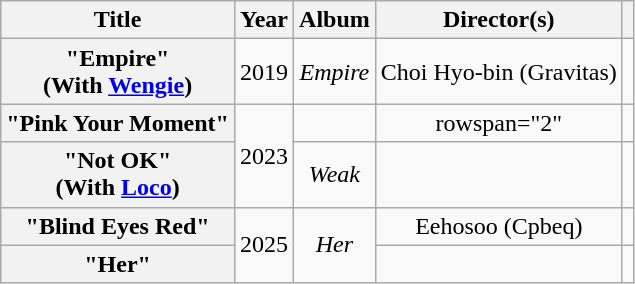<table class="wikitable plainrowheaders" style="text-align:center; table-layout:fixed; margin-right:0">
<tr>
<th scope="col">Title</th>
<th scope="col">Year</th>
<th scope="col">Album</th>
<th scope="col">Director(s)</th>
<th></th>
</tr>
<tr>
<th scope="row">"Empire" <br>(With <a href='#'>Wengie</a>)</th>
<td>2019</td>
<td><em>Empire</em></td>
<td>Choi Hyo-bin (Gravitas)</td>
<td></td>
</tr>
<tr>
<th scope="row">"Pink Your Moment"</th>
<td rowspan="2">2023</td>
<td></td>
<td>rowspan="2" </td>
<td></td>
</tr>
<tr>
<th scope="row">"Not OK" <br>(With <a href='#'>Loco</a>)</th>
<td><em>Weak</em></td>
<td></td>
</tr>
<tr>
<th scope="row">"Blind Eyes Red"</th>
<td rowspan="2">2025</td>
<td rowspan="2"><em>Her</em></td>
<td>Eehosoo (Cpbeq)</td>
<td></td>
</tr>
<tr>
<th scope="row">"Her"</th>
<td></td>
<td></td>
</tr>
</table>
